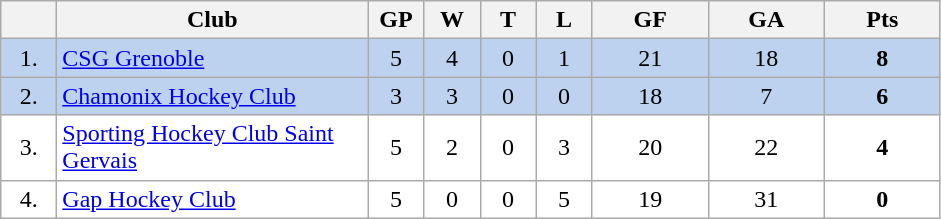<table class="wikitable">
<tr>
<th width="30"></th>
<th width="200">Club</th>
<th width="30">GP</th>
<th width="30">W</th>
<th width="30">T</th>
<th width="30">L</th>
<th width="70">GF</th>
<th width="70">GA</th>
<th width="70">Pts</th>
</tr>
<tr bgcolor="#BCD2EE" align="center">
<td>1.</td>
<td align="left"><a href='#'>CSG Grenoble</a></td>
<td>5</td>
<td>4</td>
<td>0</td>
<td>1</td>
<td>21</td>
<td>18</td>
<td><strong>8</strong></td>
</tr>
<tr bgcolor="#BCD2EE" align="center">
<td>2.</td>
<td align="left"><a href='#'>Chamonix Hockey Club</a></td>
<td>3</td>
<td>3</td>
<td>0</td>
<td>0</td>
<td>18</td>
<td>7</td>
<td><strong>6</strong></td>
</tr>
<tr bgcolor="#FFFFFF" align="center">
<td>3.</td>
<td align="left"><a href='#'>Sporting Hockey Club Saint Gervais</a></td>
<td>5</td>
<td>2</td>
<td>0</td>
<td>3</td>
<td>20</td>
<td>22</td>
<td><strong>4</strong></td>
</tr>
<tr bgcolor="#FFFFFF" align="center">
<td>4.</td>
<td align="left"><a href='#'>Gap Hockey Club</a></td>
<td>5</td>
<td>0</td>
<td>0</td>
<td>5</td>
<td>19</td>
<td>31</td>
<td><strong>0</strong></td>
</tr>
</table>
